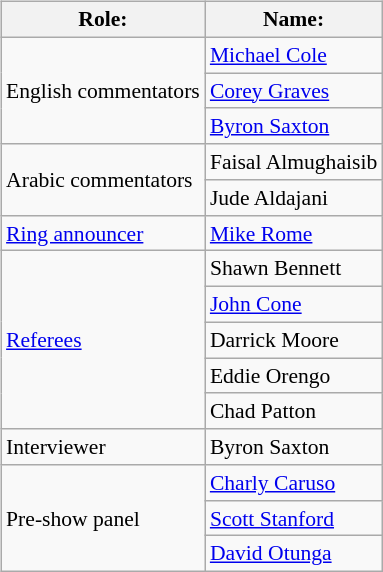<table class=wikitable style="font-size:90%; margin: 0.5em 0 0.5em 1em; float: right; clear: right;">
<tr>
<th>Role:</th>
<th>Name:</th>
</tr>
<tr>
<td rowspan=3>English commentators</td>
<td><a href='#'>Michael Cole</a></td>
</tr>
<tr>
<td><a href='#'>Corey Graves</a></td>
</tr>
<tr>
<td><a href='#'>Byron Saxton</a></td>
</tr>
<tr>
<td rowspan=2>Arabic commentators</td>
<td>Faisal Almughaisib</td>
</tr>
<tr>
<td>Jude Aldajani</td>
</tr>
<tr>
<td><a href='#'>Ring announcer</a></td>
<td><a href='#'>Mike Rome</a></td>
</tr>
<tr>
<td rowspan=5><a href='#'>Referees</a></td>
<td>Shawn Bennett</td>
</tr>
<tr>
<td><a href='#'>John Cone</a></td>
</tr>
<tr>
<td>Darrick Moore</td>
</tr>
<tr>
<td>Eddie Orengo</td>
</tr>
<tr>
<td>Chad Patton</td>
</tr>
<tr>
<td>Interviewer</td>
<td>Byron Saxton</td>
</tr>
<tr>
<td rowspan=3>Pre-show panel</td>
<td><a href='#'>Charly Caruso</a></td>
</tr>
<tr>
<td><a href='#'>Scott Stanford</a></td>
</tr>
<tr>
<td><a href='#'>David Otunga</a></td>
</tr>
</table>
